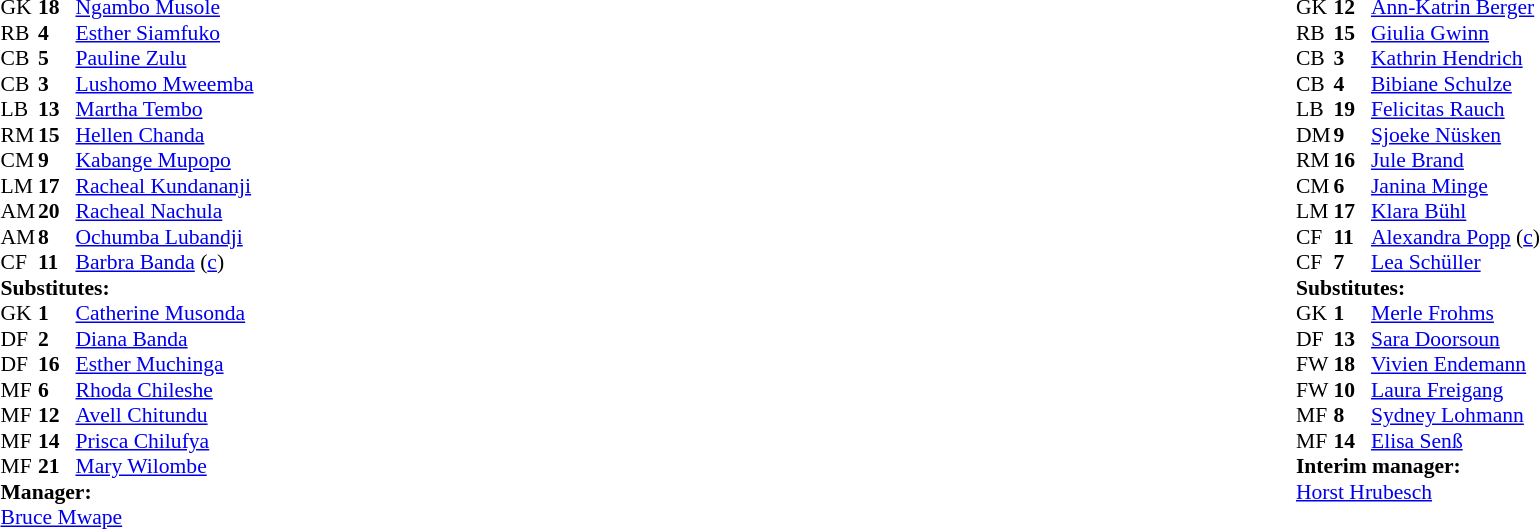<table width="100%">
<tr>
<td valign="top" width="40%"><br><table style="font-size:90%" cellspacing="0" cellpadding="0">
<tr>
<th width=25></th>
<th width=25></th>
</tr>
<tr>
<td>GK</td>
<td><strong>18</strong></td>
<td><a href='#'>Ngambo Musole</a></td>
</tr>
<tr>
<td>RB</td>
<td><strong>4</strong></td>
<td><a href='#'>Esther Siamfuko</a></td>
</tr>
<tr>
<td>CB</td>
<td><strong>5</strong></td>
<td><a href='#'>Pauline Zulu</a></td>
</tr>
<tr>
<td>CB</td>
<td><strong>3</strong></td>
<td><a href='#'>Lushomo Mweemba</a></td>
</tr>
<tr>
<td>LB</td>
<td><strong>13</strong></td>
<td><a href='#'>Martha Tembo</a></td>
</tr>
<tr>
<td>RM</td>
<td><strong>15</strong></td>
<td><a href='#'>Hellen Chanda</a></td>
<td></td>
<td></td>
</tr>
<tr>
<td>CM</td>
<td><strong>9</strong></td>
<td><a href='#'>Kabange Mupopo</a></td>
</tr>
<tr>
<td>LM</td>
<td><strong>17</strong></td>
<td><a href='#'>Racheal Kundananji</a></td>
</tr>
<tr>
<td>AM</td>
<td><strong>20</strong></td>
<td><a href='#'>Racheal Nachula</a></td>
<td></td>
<td></td>
</tr>
<tr>
<td>AM</td>
<td><strong>8</strong></td>
<td><a href='#'>Ochumba Lubandji</a></td>
</tr>
<tr>
<td>CF</td>
<td><strong>11</strong></td>
<td><a href='#'>Barbra Banda</a> (<a href='#'>c</a>)</td>
</tr>
<tr>
<td colspan="3"><strong>Substitutes:</strong></td>
</tr>
<tr>
<td>GK</td>
<td><strong>1</strong></td>
<td><a href='#'>Catherine Musonda</a></td>
</tr>
<tr>
<td>DF</td>
<td><strong>2</strong></td>
<td><a href='#'>Diana Banda</a></td>
</tr>
<tr>
<td>DF</td>
<td><strong>16</strong></td>
<td><a href='#'>Esther Muchinga</a></td>
</tr>
<tr>
<td>MF</td>
<td><strong>6</strong></td>
<td><a href='#'>Rhoda Chileshe</a></td>
</tr>
<tr>
<td>MF</td>
<td><strong>12</strong></td>
<td><a href='#'>Avell Chitundu</a></td>
</tr>
<tr>
<td>MF</td>
<td><strong>14</strong></td>
<td><a href='#'>Prisca Chilufya</a></td>
<td></td>
<td></td>
</tr>
<tr>
<td>MF</td>
<td><strong>21</strong></td>
<td><a href='#'>Mary Wilombe</a></td>
<td></td>
<td></td>
</tr>
<tr>
<td colspan="3"><strong>Manager:</strong></td>
</tr>
<tr>
<td colspan="3"><a href='#'>Bruce Mwape</a></td>
</tr>
</table>
</td>
<td valign="top"></td>
<td valign="top" width="50%"><br><table style="font-size:90%; margin:auto" cellspacing="0" cellpadding="0">
<tr>
<th width="25"></th>
<th width="25"></th>
</tr>
<tr>
<td>GK</td>
<td><strong>12</strong></td>
<td><a href='#'>Ann-Katrin Berger</a></td>
</tr>
<tr>
<td>RB</td>
<td><strong>15</strong></td>
<td><a href='#'>Giulia Gwinn</a></td>
</tr>
<tr>
<td>CB</td>
<td><strong>3</strong></td>
<td><a href='#'>Kathrin Hendrich</a></td>
<td></td>
<td></td>
</tr>
<tr>
<td>CB</td>
<td><strong>4</strong></td>
<td><a href='#'>Bibiane Schulze</a></td>
</tr>
<tr>
<td>LB</td>
<td><strong>19</strong></td>
<td><a href='#'>Felicitas Rauch</a></td>
</tr>
<tr>
<td>DM</td>
<td><strong>9</strong></td>
<td><a href='#'>Sjoeke Nüsken</a></td>
<td></td>
<td></td>
</tr>
<tr>
<td>RM</td>
<td><strong>16</strong></td>
<td><a href='#'>Jule Brand</a></td>
<td></td>
<td></td>
</tr>
<tr>
<td>CM</td>
<td><strong>6</strong></td>
<td><a href='#'>Janina Minge</a></td>
</tr>
<tr>
<td>LM</td>
<td><strong>17</strong></td>
<td><a href='#'>Klara Bühl</a></td>
</tr>
<tr>
<td>CF</td>
<td><strong>11</strong></td>
<td><a href='#'>Alexandra Popp</a> (<a href='#'>c</a>)</td>
<td></td>
<td></td>
</tr>
<tr>
<td>CF</td>
<td><strong>7</strong></td>
<td><a href='#'>Lea Schüller</a></td>
<td></td>
<td></td>
</tr>
<tr>
<td colspan="3"><strong>Substitutes:</strong></td>
</tr>
<tr>
<td>GK</td>
<td><strong>1</strong></td>
<td><a href='#'>Merle Frohms</a></td>
</tr>
<tr>
<td>DF</td>
<td><strong>13</strong></td>
<td><a href='#'>Sara Doorsoun</a></td>
<td></td>
<td></td>
</tr>
<tr>
<td>FW</td>
<td><strong>18</strong></td>
<td><a href='#'>Vivien Endemann</a></td>
<td></td>
<td></td>
</tr>
<tr>
<td>FW</td>
<td><strong>10</strong></td>
<td><a href='#'>Laura Freigang</a></td>
<td></td>
<td></td>
</tr>
<tr>
<td>MF</td>
<td><strong>8</strong></td>
<td><a href='#'>Sydney Lohmann</a></td>
<td></td>
<td></td>
</tr>
<tr>
<td>MF</td>
<td><strong>14</strong></td>
<td><a href='#'>Elisa Senß</a></td>
<td></td>
<td></td>
</tr>
<tr>
<td colspan="3"><strong>Interim manager:</strong></td>
</tr>
<tr>
<td colspan="3"><a href='#'>Horst Hrubesch</a></td>
</tr>
</table>
</td>
</tr>
</table>
